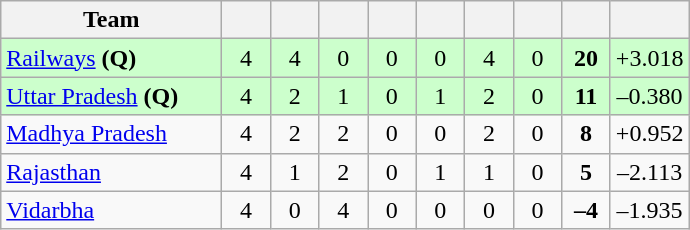<table class="wikitable" style="text-align:center">
<tr>
<th style="width:140px;">Team</th>
<th style="width:25px;"></th>
<th style="width:25px;"></th>
<th style="width:25px;"></th>
<th style="width:25px;"></th>
<th style="width:25px;"></th>
<th style="width:25px;"></th>
<th style="width:25px;"></th>
<th style="width:25px;"></th>
<th style="width:40px;"></th>
</tr>
<tr style="background:#cfc;">
<td style="text-align:left"><a href='#'>Railways</a> <strong>(Q)</strong></td>
<td>4</td>
<td>4</td>
<td>0</td>
<td>0</td>
<td>0</td>
<td>4</td>
<td>0</td>
<td><strong>20</strong></td>
<td>+3.018</td>
</tr>
<tr style="background:#cfc;">
<td style="text-align:left"><a href='#'>Uttar Pradesh</a> <strong>(Q)</strong></td>
<td>4</td>
<td>2</td>
<td>1</td>
<td>0</td>
<td>1</td>
<td>2</td>
<td>0</td>
<td><strong>11</strong></td>
<td>–0.380</td>
</tr>
<tr>
<td style="text-align:left"><a href='#'>Madhya Pradesh</a></td>
<td>4</td>
<td>2</td>
<td>2</td>
<td>0</td>
<td>0</td>
<td>2</td>
<td>0</td>
<td><strong>8</strong></td>
<td>+0.952</td>
</tr>
<tr>
<td style="text-align:left"><a href='#'>Rajasthan</a></td>
<td>4</td>
<td>1</td>
<td>2</td>
<td>0</td>
<td>1</td>
<td>1</td>
<td>0</td>
<td><strong>5</strong></td>
<td>–2.113</td>
</tr>
<tr>
<td style="text-align:left"><a href='#'>Vidarbha</a></td>
<td>4</td>
<td>0</td>
<td>4</td>
<td>0</td>
<td>0</td>
<td>0</td>
<td>0</td>
<td><strong>–4</strong></td>
<td>–1.935</td>
</tr>
</table>
